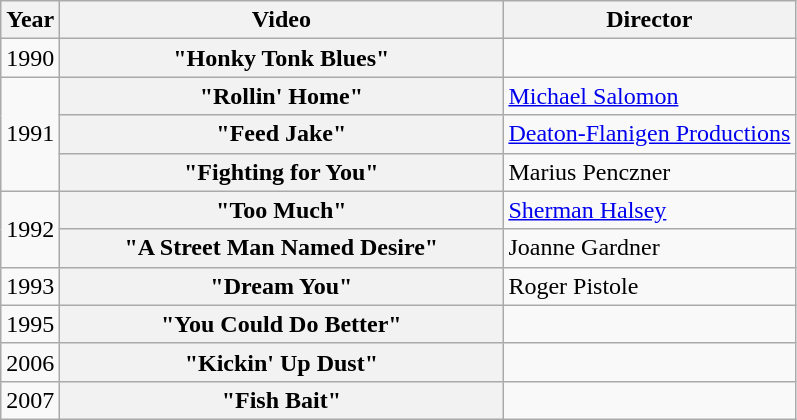<table class="wikitable plainrowheaders">
<tr>
<th>Year</th>
<th style="width:18em;">Video</th>
<th>Director</th>
</tr>
<tr>
<td>1990</td>
<th scope="row">"Honky Tonk Blues"</th>
<td></td>
</tr>
<tr>
<td rowspan="3">1991</td>
<th scope="row">"Rollin' Home"</th>
<td><a href='#'>Michael Salomon</a></td>
</tr>
<tr>
<th scope="row">"Feed Jake"</th>
<td><a href='#'>Deaton-Flanigen Productions</a></td>
</tr>
<tr>
<th scope="row">"Fighting for You"</th>
<td>Marius Penczner</td>
</tr>
<tr>
<td rowspan="2">1992</td>
<th scope="row">"Too Much"</th>
<td><a href='#'>Sherman Halsey</a></td>
</tr>
<tr>
<th scope="row">"A Street Man Named Desire"</th>
<td>Joanne Gardner</td>
</tr>
<tr>
<td>1993</td>
<th scope="row">"Dream You"</th>
<td>Roger Pistole</td>
</tr>
<tr>
<td>1995</td>
<th scope="row">"You Could Do Better"</th>
<td></td>
</tr>
<tr>
<td>2006</td>
<th scope="row">"Kickin' Up Dust"</th>
<td></td>
</tr>
<tr>
<td>2007</td>
<th scope="row">"Fish Bait"</th>
<td></td>
</tr>
</table>
